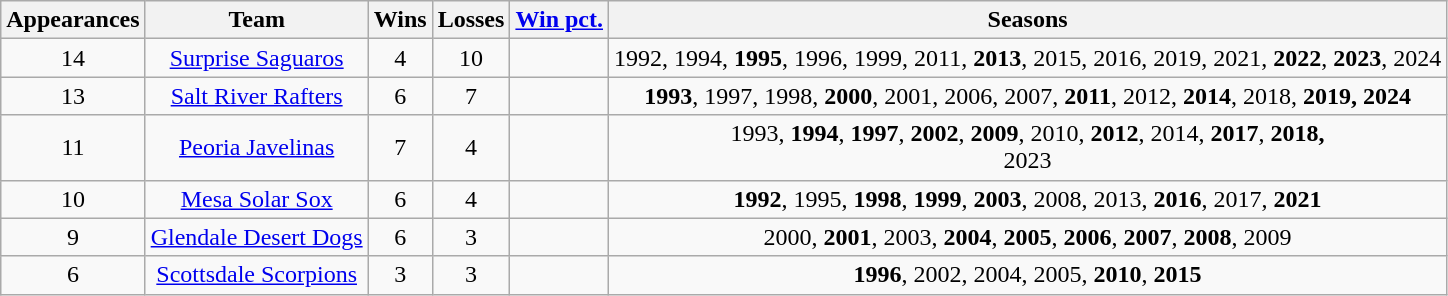<table class="wikitable plainrowheaders sortable" style="text-align:center">
<tr>
<th>Appearances</th>
<th>Team</th>
<th>Wins</th>
<th>Losses</th>
<th><a href='#'>Win pct.</a></th>
<th class=unsortable>Seasons</th>
</tr>
<tr>
<td>14</td>
<td><a href='#'>Surprise Saguaros</a></td>
<td>4</td>
<td>10</td>
<td></td>
<td>1992, 1994, <strong>1995</strong>, 1996, 1999, 2011, <strong>2013</strong>, 2015, 2016, 2019, 2021, <strong>2022</strong>, <strong>2023</strong>, 2024</td>
</tr>
<tr>
<td>13</td>
<td><a href='#'>Salt River Rafters</a></td>
<td>6</td>
<td>7</td>
<td></td>
<td><strong>1993</strong>, 1997, 1998, <strong>2000</strong>, 2001, 2006, 2007, <strong>2011</strong>, 2012, <strong>2014</strong>, 2018, <strong>2019, 2024</strong></td>
</tr>
<tr>
<td>11</td>
<td><a href='#'>Peoria Javelinas</a></td>
<td>7</td>
<td>4</td>
<td></td>
<td>1993, <strong>1994</strong>, <strong>1997</strong>, <strong>2002</strong>, <strong>2009</strong>, 2010, <strong>2012</strong>, 2014, <strong>2017</strong>, <strong>2018,</strong><br>2023</td>
</tr>
<tr>
<td>10</td>
<td><a href='#'>Mesa Solar Sox</a></td>
<td>6</td>
<td>4</td>
<td></td>
<td><strong>1992</strong>, 1995, <strong>1998</strong>, <strong>1999</strong>, <strong>2003</strong>, 2008, 2013, <strong>2016</strong>, 2017, <strong>2021</strong></td>
</tr>
<tr>
<td>9</td>
<td><a href='#'>Glendale Desert Dogs</a></td>
<td>6</td>
<td>3</td>
<td></td>
<td>2000, <strong>2001</strong>, 2003, <strong>2004</strong>, <strong>2005</strong>, <strong>2006</strong>, <strong>2007</strong>, <strong>2008</strong>, 2009</td>
</tr>
<tr>
<td>6</td>
<td><a href='#'>Scottsdale Scorpions</a></td>
<td>3</td>
<td>3</td>
<td></td>
<td><strong>1996</strong>, 2002, 2004, 2005, <strong>2010</strong>, <strong>2015</strong></td>
</tr>
</table>
